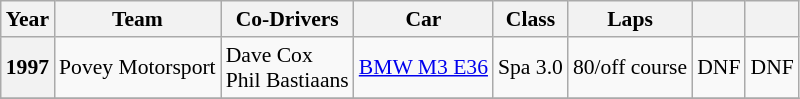<table class="wikitable" style="font-size:90%">
<tr>
<th>Year</th>
<th>Team</th>
<th>Co-Drivers</th>
<th>Car</th>
<th>Class</th>
<th>Laps</th>
<th></th>
<th></th>
</tr>
<tr style="text-align:center;">
<th>1997</th>
<td align="left"> Povey Motorsport</td>
<td align="left"> Dave Cox<br> Phil Bastiaans</td>
<td align="left"><a href='#'>BMW M3 E36</a></td>
<td>Spa 3.0</td>
<td>80/off course</td>
<td>DNF</td>
<td>DNF</td>
</tr>
<tr style="text-align:center;">
</tr>
</table>
